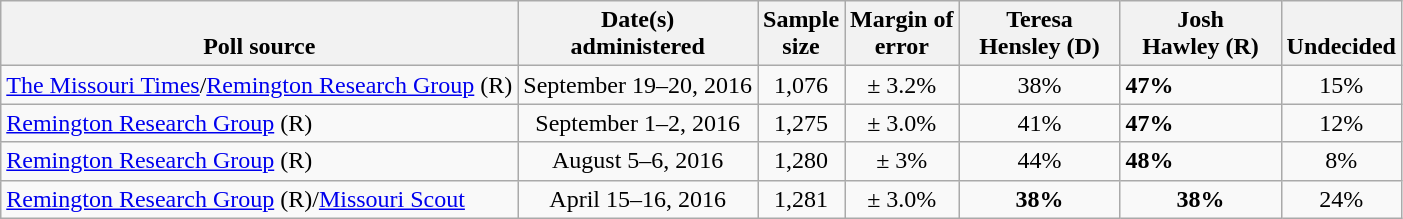<table class="wikitable">
<tr valign= bottom>
<th>Poll source</th>
<th>Date(s)<br>administered</th>
<th>Sample<br>size</th>
<th>Margin of<br>error</th>
<th style="width:100px;">Teresa<br>Hensley (D)</th>
<th style="width:100px;">Josh<br>Hawley (R)</th>
<th>Undecided</th>
</tr>
<tr>
<td><a href='#'>The Missouri Times</a>/<a href='#'>Remington Research Group</a> (R)</td>
<td align=center>September 19–20, 2016</td>
<td align=center>1,076</td>
<td align=center>± 3.2%</td>
<td align=center>38%</td>
<td><strong>47%</strong></td>
<td align=center>15%</td>
</tr>
<tr>
<td><a href='#'>Remington Research Group</a> (R)</td>
<td align=center>September 1–2, 2016</td>
<td align=center>1,275</td>
<td align=center>± 3.0%</td>
<td align=center>41%</td>
<td><strong>47%</strong></td>
<td align=center>12%</td>
</tr>
<tr>
<td><a href='#'>Remington Research Group</a> (R)</td>
<td align=center>August 5–6, 2016</td>
<td align=center>1,280</td>
<td align=center>± 3%</td>
<td align=center>44%</td>
<td><strong>48%</strong></td>
<td align=center>8%</td>
</tr>
<tr>
<td><a href='#'>Remington Research Group</a> (R)/<a href='#'>Missouri Scout</a></td>
<td align=center>April 15–16, 2016</td>
<td align=center>1,281</td>
<td align=center>± 3.0%</td>
<td align=center><strong>38%</strong></td>
<td align=center><strong>38%</strong></td>
<td align=center>24%</td>
</tr>
</table>
